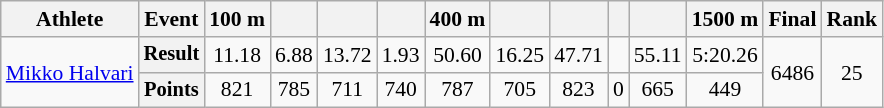<table class="wikitable" style="font-size:90%">
<tr>
<th>Athlete</th>
<th>Event</th>
<th>100 m</th>
<th></th>
<th></th>
<th></th>
<th>400 m</th>
<th></th>
<th></th>
<th></th>
<th></th>
<th>1500 m</th>
<th>Final</th>
<th>Rank</th>
</tr>
<tr align=center>
<td rowspan=2 align=left><a href='#'>Mikko Halvari</a></td>
<th style="font-size:95%">Result</th>
<td>11.18</td>
<td>6.88</td>
<td>13.72</td>
<td>1.93</td>
<td>50.60</td>
<td>16.25</td>
<td>47.71</td>
<td></td>
<td>55.11</td>
<td>5:20.26</td>
<td rowspan=2>6486</td>
<td rowspan=2>25</td>
</tr>
<tr align=center>
<th style="font-size:95%">Points</th>
<td>821</td>
<td>785</td>
<td>711</td>
<td>740</td>
<td>787</td>
<td>705</td>
<td>823</td>
<td>0</td>
<td>665</td>
<td>449</td>
</tr>
</table>
